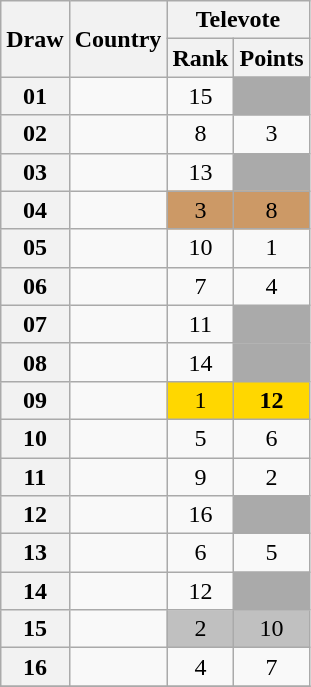<table class="sortable wikitable collapsible plainrowheaders" style="text-align:center;">
<tr>
<th scope="col" rowspan="2">Draw</th>
<th scope="col" rowspan="2">Country</th>
<th scope="col" colspan="2">Televote</th>
</tr>
<tr>
<th scope="col">Rank</th>
<th scope="col">Points</th>
</tr>
<tr>
<th scope="row" style="text-align:center;">01</th>
<td style="text-align:left;"></td>
<td>15</td>
<td style="background:#AAAAAA;"></td>
</tr>
<tr>
<th scope="row" style="text-align:center;">02</th>
<td style="text-align:left;"></td>
<td>8</td>
<td>3</td>
</tr>
<tr>
<th scope="row" style="text-align:center;">03</th>
<td style="text-align:left;"></td>
<td>13</td>
<td style="background:#AAAAAA;"></td>
</tr>
<tr>
<th scope="row" style="text-align:center;">04</th>
<td style="text-align:left;"></td>
<td style="background:#CC9966;">3</td>
<td style="background:#CC9966;">8</td>
</tr>
<tr>
<th scope="row" style="text-align:center;">05</th>
<td style="text-align:left;"></td>
<td>10</td>
<td>1</td>
</tr>
<tr>
<th scope="row" style="text-align:center;">06</th>
<td style="text-align:left;"></td>
<td>7</td>
<td>4</td>
</tr>
<tr>
<th scope="row" style="text-align:center;">07</th>
<td style="text-align:left;"></td>
<td>11</td>
<td style="background:#AAAAAA;"></td>
</tr>
<tr>
<th scope="row" style="text-align:center;">08</th>
<td style="text-align:left;"></td>
<td>14</td>
<td style="background:#AAAAAA;"></td>
</tr>
<tr>
<th scope="row" style="text-align:center;">09</th>
<td style="text-align:left;"></td>
<td style="background:gold;">1</td>
<td style="background:gold;"><strong>12</strong></td>
</tr>
<tr>
<th scope="row" style="text-align:center;">10</th>
<td style="text-align:left;"></td>
<td>5</td>
<td>6</td>
</tr>
<tr>
<th scope="row" style="text-align:center;">11</th>
<td style="text-align:left;"></td>
<td>9</td>
<td>2</td>
</tr>
<tr>
<th scope="row" style="text-align:center;">12</th>
<td style="text-align:left;"></td>
<td>16</td>
<td style="background:#AAAAAA;"></td>
</tr>
<tr>
<th scope="row" style="text-align:center;">13</th>
<td style="text-align:left;"></td>
<td>6</td>
<td>5</td>
</tr>
<tr>
<th scope="row" style="text-align:center;">14</th>
<td style="text-align:left;"></td>
<td>12</td>
<td style="background:#AAAAAA;"></td>
</tr>
<tr>
<th scope="row" style="text-align:center;">15</th>
<td style="text-align:left;"></td>
<td style="background:silver;">2</td>
<td style="background:silver;">10</td>
</tr>
<tr>
<th scope="row" style="text-align:center;">16</th>
<td style="text-align:left;"></td>
<td>4</td>
<td>7</td>
</tr>
<tr>
</tr>
</table>
